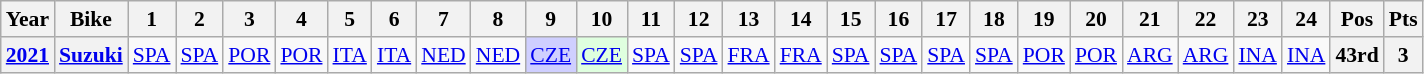<table class="wikitable" style="text-align:center; font-size:90%">
<tr>
<th>Year</th>
<th>Bike</th>
<th>1</th>
<th>2</th>
<th>3</th>
<th>4</th>
<th>5</th>
<th>6</th>
<th>7</th>
<th>8</th>
<th>9</th>
<th>10</th>
<th>11</th>
<th>12</th>
<th>13</th>
<th>14</th>
<th>15</th>
<th>16</th>
<th>17</th>
<th>18</th>
<th>19</th>
<th>20</th>
<th>21</th>
<th>22</th>
<th>23</th>
<th>24</th>
<th>Pos</th>
<th>Pts</th>
</tr>
<tr>
<th><a href='#'>2021</a></th>
<th><a href='#'>Suzuki</a></th>
<td><a href='#'>SPA</a></td>
<td><a href='#'>SPA</a></td>
<td><a href='#'>POR</a></td>
<td><a href='#'>POR</a></td>
<td><a href='#'>ITA</a></td>
<td><a href='#'>ITA</a></td>
<td><a href='#'>NED</a></td>
<td><a href='#'>NED</a></td>
<td style="background:#cfcfff;"><a href='#'>CZE</a><br></td>
<td style="background:#dfffdf;"><a href='#'>CZE</a><br></td>
<td><a href='#'>SPA</a></td>
<td><a href='#'>SPA</a></td>
<td><a href='#'>FRA</a></td>
<td><a href='#'>FRA</a></td>
<td><a href='#'>SPA</a></td>
<td><a href='#'>SPA</a></td>
<td><a href='#'>SPA</a></td>
<td><a href='#'>SPA</a></td>
<td><a href='#'>POR</a></td>
<td><a href='#'>POR</a></td>
<td><a href='#'>ARG</a></td>
<td><a href='#'>ARG</a></td>
<td><a href='#'>INA</a></td>
<td><a href='#'>INA</a></td>
<th>43rd</th>
<th>3</th>
</tr>
</table>
